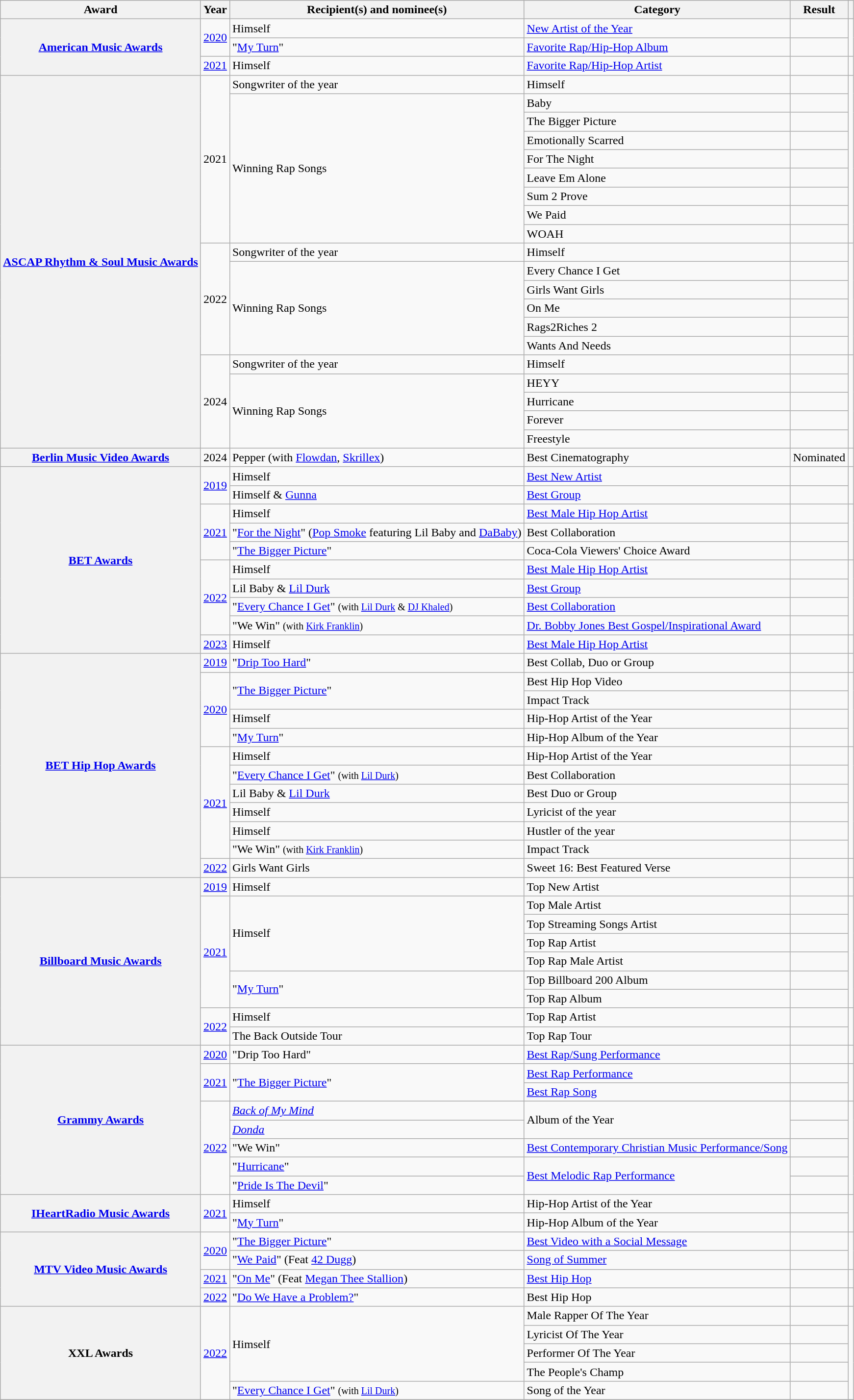<table class="wikitable sortable plainrowheaders">
<tr>
<th scope="col">Award</th>
<th scope="col">Year</th>
<th scope="col">Recipient(s) and nominee(s)</th>
<th scope="col">Category</th>
<th scope="col">Result</th>
<th scope="col" class="unsortable"></th>
</tr>
<tr>
<th scope="row" rowspan="3"><a href='#'>American Music Awards</a></th>
<td rowspan="2"><a href='#'>2020</a></td>
<td>Himself</td>
<td><a href='#'>New Artist of the Year</a></td>
<td></td>
<td style="text-align:center;" rowspan="2"></td>
</tr>
<tr>
<td>"<a href='#'>My Turn</a>"</td>
<td><a href='#'>Favorite Rap/Hip-Hop Album</a></td>
<td></td>
</tr>
<tr>
<td><a href='#'>2021</a></td>
<td>Himself</td>
<td><a href='#'>Favorite Rap/Hip-Hop Artist</a></td>
<td></td>
<td align="center"></td>
</tr>
<tr>
<th scope="row" rowspan="20"><a href='#'>ASCAP Rhythm & Soul Music Awards</a></th>
<td rowspan="9">2021</td>
<td>Songwriter of the year</td>
<td>Himself</td>
<td></td>
<td style="text-align:center;" rowspan="9"></td>
</tr>
<tr>
<td rowspan="8">Winning Rap Songs</td>
<td>Baby</td>
<td></td>
</tr>
<tr>
<td>The Bigger Picture</td>
<td></td>
</tr>
<tr>
<td>Emotionally Scarred</td>
<td></td>
</tr>
<tr>
<td>For The Night</td>
<td></td>
</tr>
<tr>
<td>Leave Em Alone</td>
<td></td>
</tr>
<tr>
<td>Sum 2 Prove</td>
<td></td>
</tr>
<tr>
<td>We Paid</td>
<td></td>
</tr>
<tr>
<td>WOAH</td>
<td></td>
</tr>
<tr>
<td rowspan="6">2022</td>
<td>Songwriter of the year</td>
<td>Himself</td>
<td></td>
<td style="text-align:center;" rowspan="6"></td>
</tr>
<tr>
<td rowspan="5">Winning Rap Songs</td>
<td>Every Chance I Get</td>
<td></td>
</tr>
<tr>
<td>Girls Want Girls</td>
<td></td>
</tr>
<tr>
<td>On Me</td>
<td></td>
</tr>
<tr>
<td>Rags2Riches 2</td>
<td></td>
</tr>
<tr>
<td>Wants And Needs</td>
<td></td>
</tr>
<tr>
<td rowspan="5">2024</td>
<td>Songwriter of the year</td>
<td>Himself</td>
<td></td>
<td style="text-align:center;" rowspan="5"></td>
</tr>
<tr>
<td rowspan="4">Winning Rap Songs</td>
<td>HEYY</td>
<td></td>
</tr>
<tr>
<td>Hurricane</td>
<td></td>
</tr>
<tr>
<td>Forever</td>
<td></td>
</tr>
<tr>
<td>Freestyle</td>
<td></td>
</tr>
<tr>
<th><a href='#'>Berlin Music Video Awards</a></th>
<td>2024</td>
<td>Pepper (with <a href='#'>Flowdan</a>, <a href='#'>Skrillex</a>)</td>
<td>Best Cinematography</td>
<td>Nominated</td>
<td></td>
</tr>
<tr>
<th scope="row" rowspan="10"><a href='#'>BET Awards</a></th>
<td rowspan="2"><a href='#'>2019</a></td>
<td>Himself</td>
<td><a href='#'>Best New Artist</a></td>
<td></td>
<td style="text-align:center;" rowspan="2"></td>
</tr>
<tr>
<td>Himself & <a href='#'>Gunna</a></td>
<td><a href='#'>Best Group</a></td>
<td></td>
</tr>
<tr>
<td rowspan="3"><a href='#'>2021</a></td>
<td>Himself</td>
<td><a href='#'>Best Male Hip Hop Artist</a></td>
<td></td>
<td style="text-align:center;" rowspan="3"></td>
</tr>
<tr>
<td>"<a href='#'>For the Night</a>" (<a href='#'>Pop Smoke</a> featuring Lil Baby and <a href='#'>DaBaby</a>)</td>
<td>Best Collaboration</td>
<td></td>
</tr>
<tr>
<td>"<a href='#'>The Bigger Picture</a>"</td>
<td>Coca-Cola Viewers' Choice Award</td>
<td></td>
</tr>
<tr>
<td rowspan="4"><a href='#'>2022</a></td>
<td>Himself</td>
<td><a href='#'>Best Male Hip Hop Artist</a></td>
<td></td>
<td style="text-align:center;" rowspan="4"></td>
</tr>
<tr>
<td>Lil Baby & <a href='#'>Lil Durk</a></td>
<td><a href='#'>Best Group</a></td>
<td></td>
</tr>
<tr>
<td>"<a href='#'>Every Chance I Get</a>" <small>(with <a href='#'>Lil Durk</a> & <a href='#'>DJ Khaled</a>)</small></td>
<td><a href='#'>Best Collaboration</a></td>
<td></td>
</tr>
<tr>
<td>"We Win" <small>(with <a href='#'>Kirk Franklin</a>)</small></td>
<td><a href='#'>Dr. Bobby Jones Best Gospel/Inspirational Award</a></td>
<td></td>
</tr>
<tr>
<td><a href='#'>2023</a></td>
<td>Himself</td>
<td><a href='#'>Best Male Hip Hop Artist</a></td>
<td></td>
<td></td>
</tr>
<tr>
<th scope="row" rowspan="12"><a href='#'>BET Hip Hop Awards</a></th>
<td><a href='#'>2019</a></td>
<td>"<a href='#'>Drip Too Hard</a>" </td>
<td>Best Collab, Duo or Group</td>
<td></td>
<td style="text-align:center;"></td>
</tr>
<tr>
<td rowspan=4><a href='#'>2020</a></td>
<td rowspan=2>"<a href='#'>The Bigger Picture</a>"</td>
<td>Best Hip Hop Video</td>
<td></td>
<td rowspan=4></td>
</tr>
<tr>
<td>Impact Track</td>
<td></td>
</tr>
<tr>
<td>Himself</td>
<td>Hip-Hop Artist of the Year</td>
<td></td>
</tr>
<tr>
<td>"<a href='#'>My Turn</a>"</td>
<td>Hip-Hop Album of the Year</td>
<td></td>
</tr>
<tr>
<td rowspan=6><a href='#'>2021</a></td>
<td>Himself</td>
<td>Hip-Hop Artist of the Year</td>
<td></td>
<td rowspan=6></td>
</tr>
<tr>
<td>"<a href='#'>Every Chance I Get</a>" <small>(with <a href='#'>Lil Durk</a>)</small></td>
<td>Best Collaboration</td>
<td></td>
</tr>
<tr>
<td>Lil Baby & <a href='#'>Lil Durk</a></td>
<td>Best Duo or Group</td>
<td></td>
</tr>
<tr>
<td>Himself</td>
<td>Lyricist of the year</td>
<td></td>
</tr>
<tr>
<td>Himself</td>
<td>Hustler of the year</td>
<td></td>
</tr>
<tr>
<td>"We Win" <small>(with <a href='#'>Kirk Franklin</a>)</small></td>
<td>Impact Track</td>
<td></td>
</tr>
<tr>
<td><a href='#'>2022</a></td>
<td>Girls Want Girls</td>
<td>Sweet 16: Best Featured Verse</td>
<td></td>
<td style="text-align:center;"></td>
</tr>
<tr>
<th scope="row" rowspan=9><a href='#'>Billboard Music Awards</a></th>
<td><a href='#'>2019</a></td>
<td>Himself</td>
<td>Top New Artist</td>
<td></td>
<td style="text-align:center;"></td>
</tr>
<tr>
<td rowspan=6><a href='#'>2021</a></td>
<td rowspan=4>Himself</td>
<td>Top Male Artist</td>
<td></td>
<td style="text-align:center;" rowspan=6></td>
</tr>
<tr>
<td>Top Streaming Songs Artist</td>
<td></td>
</tr>
<tr>
<td>Top Rap Artist</td>
<td></td>
</tr>
<tr>
<td>Top Rap Male Artist</td>
<td></td>
</tr>
<tr>
<td rowspan=2>"<a href='#'>My Turn</a>"</td>
<td>Top Billboard 200 Album</td>
<td></td>
</tr>
<tr>
<td>Top Rap Album</td>
<td></td>
</tr>
<tr>
<td rowspan=2><a href='#'>2022</a></td>
<td>Himself</td>
<td>Top Rap Artist</td>
<td></td>
<td rowspan=2 style="text-align:center;"></td>
</tr>
<tr>
<td>The Back Outside Tour</td>
<td>Top Rap Tour</td>
<td></td>
</tr>
<tr>
<th rowspan="8" scope="row"><a href='#'>Grammy Awards</a></th>
<td><a href='#'>2020</a></td>
<td>"Drip Too Hard" </td>
<td><a href='#'>Best Rap/Sung Performance</a></td>
<td></td>
<td style="text-align:center;"></td>
</tr>
<tr>
<td rowspan="2"><a href='#'>2021</a></td>
<td rowspan="2">"<a href='#'>The Bigger Picture</a>"</td>
<td><a href='#'>Best Rap Performance</a></td>
<td></td>
<td rowspan="2"></td>
</tr>
<tr>
<td><a href='#'>Best Rap Song</a></td>
<td></td>
</tr>
<tr>
<td rowspan="5"><a href='#'>2022</a></td>
<td><a href='#'><em>Back of My Mind</em></a> </td>
<td rowspan="2">Album of the Year</td>
<td></td>
<td rowspan="5"></td>
</tr>
<tr>
<td><em><a href='#'>Donda</a></em> </td>
<td></td>
</tr>
<tr>
<td>"We Win" </td>
<td><a href='#'>Best Contemporary Christian Music Performance/Song</a></td>
<td></td>
</tr>
<tr>
<td>"<a href='#'>Hurricane</a>" </td>
<td rowspan="2"><a href='#'>Best Melodic Rap Performance</a></td>
<td></td>
</tr>
<tr>
<td>"<a href='#'>Pride Is The Devil</a>" </td>
<td></td>
</tr>
<tr>
<th scope="row" rowspan="2"><a href='#'>IHeartRadio Music Awards</a></th>
<td rowspan="2"><a href='#'>2021</a></td>
<td>Himself</td>
<td>Hip-Hop Artist of the Year</td>
<td></td>
<td rowspan="2"></td>
</tr>
<tr>
<td>"<a href='#'>My Turn</a>"</td>
<td>Hip-Hop Album of the Year</td>
<td></td>
</tr>
<tr>
<th scope="row" rowspan="4"><a href='#'>MTV Video Music Awards</a></th>
<td rowspan="2"><a href='#'>2020</a></td>
<td>"<a href='#'>The Bigger Picture</a>"</td>
<td><a href='#'>Best Video with a Social Message</a></td>
<td></td>
<td style="text-align:center;" rowspan="2"></td>
</tr>
<tr>
<td>"<a href='#'>We Paid</a>" (Feat <a href='#'>42 Dugg</a>)</td>
<td><a href='#'>Song of Summer</a></td>
<td></td>
</tr>
<tr>
<td><a href='#'>2021</a></td>
<td>"<a href='#'>On Me</a>" (Feat <a href='#'>Megan Thee Stallion</a>)</td>
<td><a href='#'>Best Hip Hop</a></td>
<td></td>
<td style="text-align:center;"></td>
</tr>
<tr>
<td><a href='#'>2022</a></td>
<td>"<a href='#'>Do We Have a Problem?</a>"</td>
<td>Best Hip Hop</td>
<td></td>
<td style="text-align:center;"></td>
</tr>
<tr>
<th scope="row" rowspan="5">XXL Awards</th>
<td rowspan="5"><a href='#'>2022</a></td>
<td rowspan="4">Himself</td>
<td>Male Rapper Of The Year</td>
<td></td>
<td style="text-align:center;" rowspan="5"></td>
</tr>
<tr>
<td>Lyricist Of The Year</td>
<td></td>
</tr>
<tr>
<td>Performer Of The Year</td>
<td></td>
</tr>
<tr>
<td>The People's Champ</td>
<td></td>
</tr>
<tr>
<td>"<a href='#'>Every Chance I Get</a>" <small>(with <a href='#'>Lil Durk</a>)</small></td>
<td>Song of the Year</td>
<td></td>
</tr>
<tr>
</tr>
</table>
